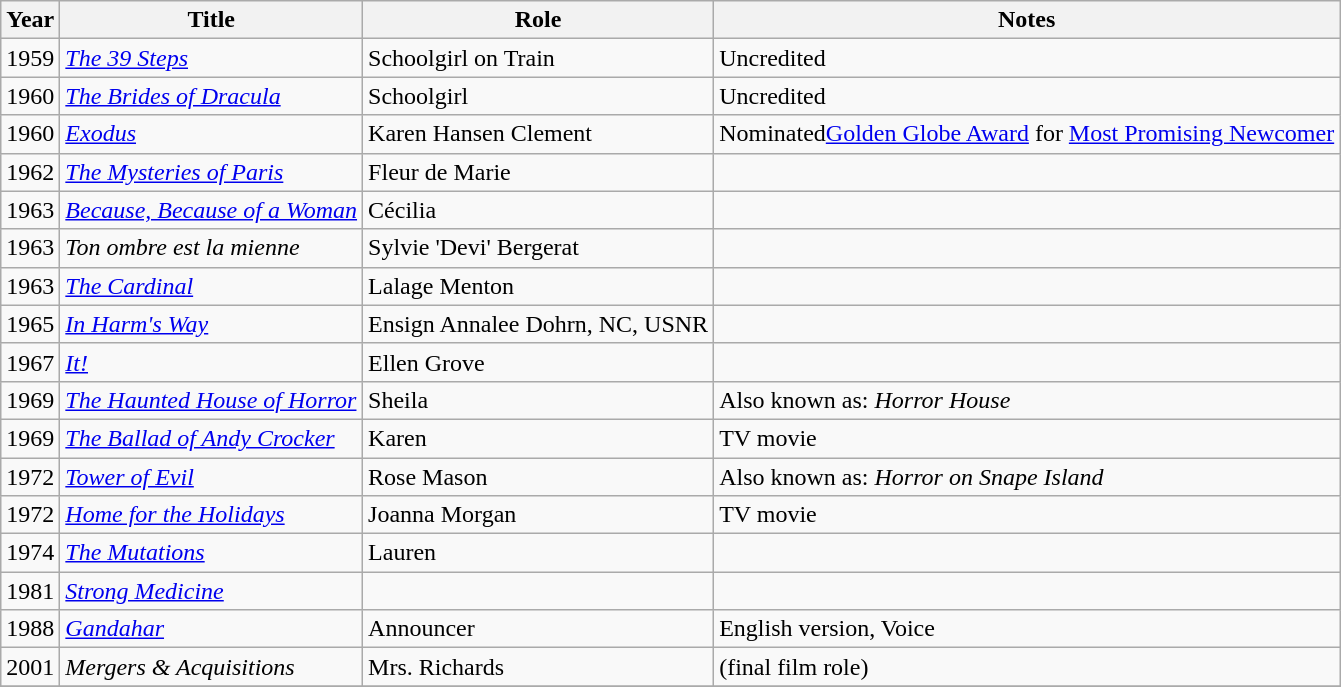<table class="wikitable sortable">
<tr>
<th>Year</th>
<th>Title</th>
<th>Role</th>
<th>Notes</th>
</tr>
<tr>
<td>1959</td>
<td><em><a href='#'>The 39 Steps</a></em></td>
<td>Schoolgirl on Train</td>
<td>Uncredited</td>
</tr>
<tr>
<td>1960</td>
<td><em><a href='#'>The Brides of Dracula</a></em></td>
<td>Schoolgirl</td>
<td>Uncredited</td>
</tr>
<tr>
<td>1960</td>
<td><em><a href='#'>Exodus</a></em></td>
<td>Karen Hansen Clement</td>
<td>Nominated<a href='#'>Golden Globe Award</a> for <a href='#'>Most Promising Newcomer</a></td>
</tr>
<tr>
<td>1962</td>
<td><em><a href='#'>The Mysteries of Paris</a></em></td>
<td>Fleur de Marie</td>
<td></td>
</tr>
<tr>
<td>1963</td>
<td><em><a href='#'>Because, Because of a Woman</a></em></td>
<td>Cécilia</td>
<td></td>
</tr>
<tr>
<td>1963</td>
<td><em>Ton ombre est la mienne</em></td>
<td>Sylvie 'Devi' Bergerat</td>
<td></td>
</tr>
<tr>
<td>1963</td>
<td><em><a href='#'>The Cardinal</a></em></td>
<td>Lalage Menton</td>
<td></td>
</tr>
<tr>
<td>1965</td>
<td><em><a href='#'>In Harm's Way</a></em></td>
<td>Ensign Annalee Dohrn, NC, USNR</td>
<td></td>
</tr>
<tr>
<td>1967</td>
<td><em><a href='#'>It!</a></em></td>
<td>Ellen Grove</td>
<td></td>
</tr>
<tr>
<td>1969</td>
<td><em><a href='#'>The Haunted House of Horror</a></em></td>
<td>Sheila</td>
<td>Also known as: <em>Horror House</em></td>
</tr>
<tr>
<td>1969</td>
<td><em><a href='#'>The Ballad of Andy Crocker</a></em></td>
<td>Karen</td>
<td>TV movie</td>
</tr>
<tr>
<td>1972</td>
<td><em><a href='#'>Tower of Evil</a></em></td>
<td>Rose Mason</td>
<td>Also known as: <em>Horror on Snape Island</em></td>
</tr>
<tr>
<td>1972</td>
<td><em><a href='#'>Home for the Holidays</a></em></td>
<td>Joanna Morgan</td>
<td>TV movie</td>
</tr>
<tr>
<td>1974</td>
<td><em><a href='#'>The Mutations</a></em></td>
<td>Lauren</td>
<td></td>
</tr>
<tr>
<td>1981</td>
<td><em><a href='#'>Strong Medicine</a></em></td>
<td></td>
<td></td>
</tr>
<tr>
<td>1988</td>
<td><em><a href='#'>Gandahar</a></em></td>
<td>Announcer</td>
<td>English version, Voice</td>
</tr>
<tr>
<td>2001</td>
<td><em>Mergers & Acquisitions</em></td>
<td>Mrs. Richards</td>
<td>(final film role)</td>
</tr>
<tr>
</tr>
</table>
